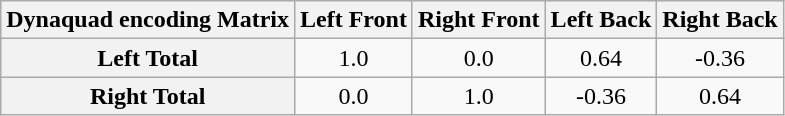<table class="wikitable" style="text-align:center">
<tr>
<th>Dynaquad encoding Matrix</th>
<th>Left Front</th>
<th>Right Front</th>
<th>Left Back</th>
<th>Right Back</th>
</tr>
<tr>
<th>Left Total</th>
<td>1.0</td>
<td>0.0</td>
<td>0.64</td>
<td>-0.36</td>
</tr>
<tr>
<th>Right  Total</th>
<td>0.0</td>
<td>1.0</td>
<td>-0.36</td>
<td>0.64</td>
</tr>
</table>
